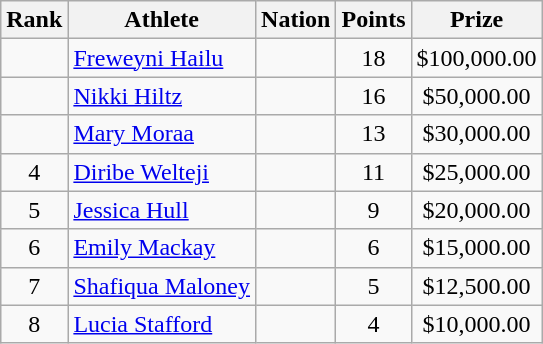<table class="wikitable mw-datatable sortable" style="text-align:center;">
<tr>
<th scope="col" style="width: 10px;">Rank</th>
<th scope="col">Athlete</th>
<th scope="col">Nation</th>
<th scope="col">Points</th>
<th scope="col">Prize</th>
</tr>
<tr>
<td></td>
<td align=left><a href='#'>Freweyni Hailu</a> </td>
<td align=left></td>
<td>18</td>
<td>$100,000.00</td>
</tr>
<tr>
<td></td>
<td align=left><a href='#'>Nikki Hiltz</a> </td>
<td align=left></td>
<td>16</td>
<td>$50,000.00</td>
</tr>
<tr>
<td></td>
<td align=left><a href='#'>Mary Moraa</a> </td>
<td align=left></td>
<td>13</td>
<td>$30,000.00</td>
</tr>
<tr>
<td>4</td>
<td align=left><a href='#'>Diribe Welteji</a> </td>
<td align=left></td>
<td>11</td>
<td>$25,000.00</td>
</tr>
<tr>
<td>5</td>
<td align=left><a href='#'>Jessica Hull</a> </td>
<td align=left></td>
<td>9</td>
<td>$20,000.00</td>
</tr>
<tr>
<td>6</td>
<td align=left><a href='#'>Emily Mackay</a> </td>
<td align=left></td>
<td>6</td>
<td>$15,000.00</td>
</tr>
<tr>
<td>7</td>
<td align=left><a href='#'>Shafiqua Maloney</a> </td>
<td align=left></td>
<td>5</td>
<td>$12,500.00</td>
</tr>
<tr>
<td>8</td>
<td align=left><a href='#'>Lucia Stafford</a> </td>
<td align=left></td>
<td>4</td>
<td>$10,000.00</td>
</tr>
</table>
